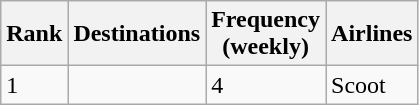<table class="wikitable sortable" style="align=center;">
<tr>
<th>Rank</th>
<th>Destinations</th>
<th>Frequency<br>(weekly)</th>
<th>Airlines</th>
</tr>
<tr>
<td>1</td>
<td></td>
<td>4</td>
<td>Scoot</td>
</tr>
</table>
